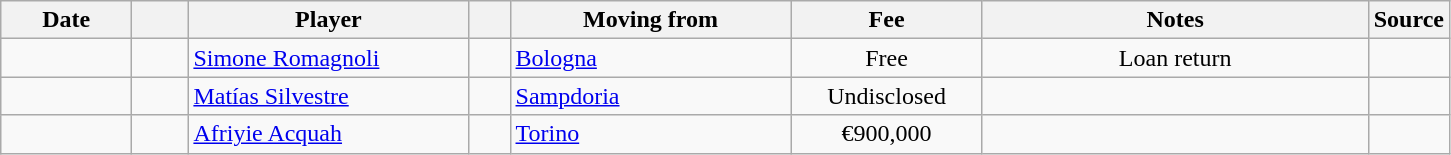<table class="wikitable sortable">
<tr>
<th style="width:80px;">Date</th>
<th style="width:30px;"></th>
<th style="width:180px;">Player</th>
<th style="width:20px;"></th>
<th style="width:180px;">Moving from</th>
<th style="width:120px;" class="unsortable">Fee</th>
<th style="width:250px;" class="unsortable">Notes</th>
<th style="width:20px;">Source</th>
</tr>
<tr>
<td></td>
<td align=center></td>
<td> <a href='#'>Simone Romagnoli</a></td>
<td align=center></td>
<td> <a href='#'>Bologna</a></td>
<td align=center>Free</td>
<td align=center>Loan return</td>
<td></td>
</tr>
<tr>
<td></td>
<td align=center></td>
<td> <a href='#'>Matías Silvestre</a></td>
<td align=center></td>
<td> <a href='#'>Sampdoria</a></td>
<td align=center>Undisclosed</td>
<td align=center></td>
<td></td>
</tr>
<tr>
<td></td>
<td align=center></td>
<td> <a href='#'>Afriyie Acquah</a></td>
<td align=center></td>
<td> <a href='#'>Torino</a></td>
<td align=center>€900,000</td>
<td align=center></td>
<td></td>
</tr>
</table>
